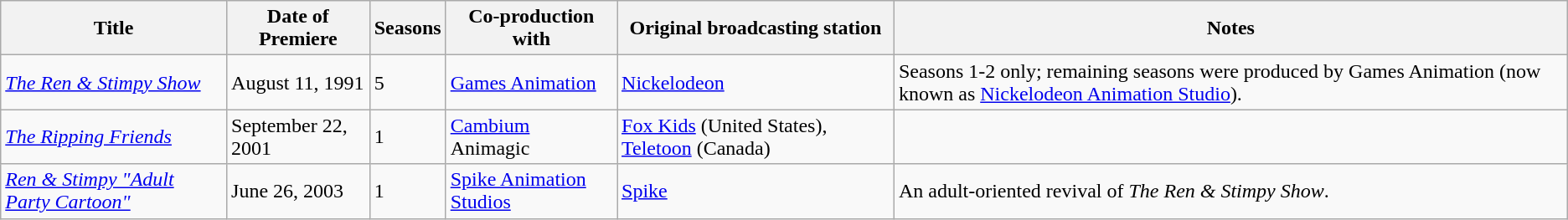<table class="wikitable" border="1">
<tr>
<th>Title</th>
<th>Date of Premiere</th>
<th>Seasons</th>
<th>Co-production with</th>
<th>Original broadcasting station</th>
<th>Notes</th>
</tr>
<tr>
<td><em><a href='#'>The Ren & Stimpy Show</a></em></td>
<td>August 11, 1991</td>
<td>5</td>
<td><a href='#'>Games Animation</a></td>
<td><a href='#'>Nickelodeon</a></td>
<td>Seasons 1-2 only; remaining seasons were produced by Games Animation (now known as <a href='#'>Nickelodeon Animation Studio</a>).</td>
</tr>
<tr>
<td><em><a href='#'>The Ripping Friends</a></em></td>
<td>September 22, 2001</td>
<td>1</td>
<td><a href='#'>Cambium</a><br>Animagic</td>
<td><a href='#'>Fox Kids</a> (United States), <a href='#'>Teletoon</a> (Canada)</td>
<td></td>
</tr>
<tr>
<td><em><a href='#'>Ren & Stimpy "Adult Party Cartoon"</a></em></td>
<td>June 26, 2003</td>
<td>1</td>
<td><a href='#'>Spike Animation Studios</a></td>
<td><a href='#'>Spike</a></td>
<td>An adult-oriented revival of <em>The Ren & Stimpy Show</em>.</td>
</tr>
</table>
